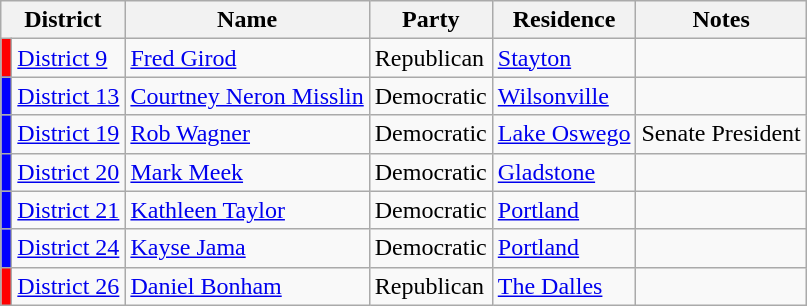<table class="wikitable">
<tr>
<th colspan="2">District</th>
<th>Name</th>
<th>Party</th>
<th>Residence</th>
<th>Notes</th>
</tr>
<tr>
<td bgcolor="red"></td>
<td><a href='#'>District 9</a></td>
<td><a href='#'>Fred Girod</a></td>
<td>Republican</td>
<td><a href='#'>Stayton</a></td>
<td></td>
</tr>
<tr>
<td bgcolor="blue"></td>
<td><a href='#'>District 13</a></td>
<td><a href='#'>Courtney Neron Misslin</a></td>
<td>Democratic</td>
<td><a href='#'>Wilsonville</a></td>
<td></td>
</tr>
<tr>
<td bgcolor="blue"></td>
<td><a href='#'>District 19</a></td>
<td><a href='#'>Rob Wagner</a></td>
<td>Democratic</td>
<td><a href='#'>Lake Oswego</a></td>
<td>Senate President</td>
</tr>
<tr>
<td bgcolor="blue"></td>
<td><a href='#'>District 20</a></td>
<td><a href='#'>Mark Meek</a></td>
<td>Democratic</td>
<td><a href='#'>Gladstone</a></td>
<td></td>
</tr>
<tr>
<td bgcolor="blue"></td>
<td><a href='#'>District 21</a></td>
<td><a href='#'>Kathleen Taylor</a></td>
<td>Democratic</td>
<td><a href='#'>Portland</a></td>
</tr>
<tr>
<td bgcolor="blue"></td>
<td><a href='#'>District 24</a></td>
<td><a href='#'>Kayse Jama</a></td>
<td>Democratic</td>
<td><a href='#'>Portland</a></td>
<td></td>
</tr>
<tr>
<td bgcolor="red"></td>
<td><a href='#'>District 26</a></td>
<td><a href='#'>Daniel Bonham</a></td>
<td>Republican</td>
<td><a href='#'>The Dalles</a></td>
<td></td>
</tr>
</table>
